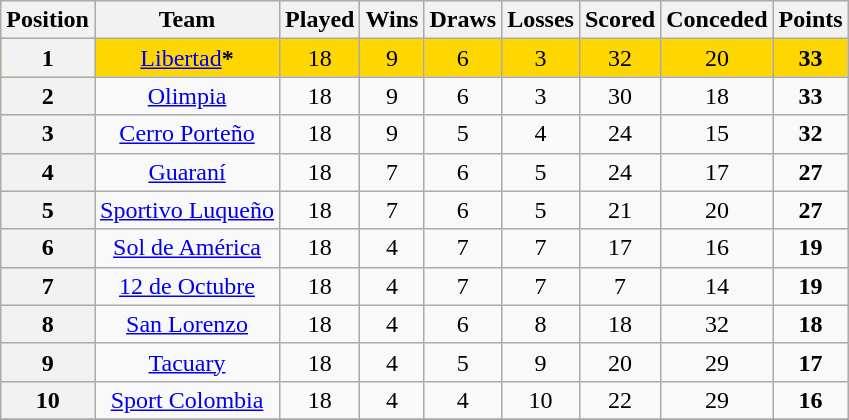<table class="wikitable" style="text-align:center">
<tr>
<th>Position</th>
<th>Team</th>
<th>Played</th>
<th>Wins</th>
<th>Draws</th>
<th>Losses</th>
<th>Scored</th>
<th>Conceded</th>
<th>Points</th>
</tr>
<tr bgcolor="gold">
<th>1</th>
<td><a href='#'>Libertad</a><strong>*</strong></td>
<td>18</td>
<td>9</td>
<td>6</td>
<td>3</td>
<td>32</td>
<td>20</td>
<td><strong>33</strong></td>
</tr>
<tr>
<th>2</th>
<td><a href='#'>Olimpia</a></td>
<td>18</td>
<td>9</td>
<td>6</td>
<td>3</td>
<td>30</td>
<td>18</td>
<td><strong>33</strong></td>
</tr>
<tr>
<th>3</th>
<td><a href='#'>Cerro Porteño</a></td>
<td>18</td>
<td>9</td>
<td>5</td>
<td>4</td>
<td>24</td>
<td>15</td>
<td><strong>32</strong></td>
</tr>
<tr>
<th>4</th>
<td><a href='#'>Guaraní</a></td>
<td>18</td>
<td>7</td>
<td>6</td>
<td>5</td>
<td>24</td>
<td>17</td>
<td><strong>27</strong></td>
</tr>
<tr>
<th>5</th>
<td><a href='#'>Sportivo Luqueño</a></td>
<td>18</td>
<td>7</td>
<td>6</td>
<td>5</td>
<td>21</td>
<td>20</td>
<td><strong>27</strong></td>
</tr>
<tr>
<th>6</th>
<td><a href='#'>Sol de América</a></td>
<td>18</td>
<td>4</td>
<td>7</td>
<td>7</td>
<td>17</td>
<td>16</td>
<td><strong>19</strong></td>
</tr>
<tr>
<th>7</th>
<td><a href='#'>12 de Octubre</a></td>
<td>18</td>
<td>4</td>
<td>7</td>
<td>7</td>
<td>7</td>
<td>14</td>
<td><strong>19</strong></td>
</tr>
<tr>
<th>8</th>
<td><a href='#'>San Lorenzo</a></td>
<td>18</td>
<td>4</td>
<td>6</td>
<td>8</td>
<td>18</td>
<td>32</td>
<td><strong>18</strong></td>
</tr>
<tr>
<th>9</th>
<td><a href='#'>Tacuary</a></td>
<td>18</td>
<td>4</td>
<td>5</td>
<td>9</td>
<td>20</td>
<td>29</td>
<td><strong>17</strong></td>
</tr>
<tr>
<th>10</th>
<td><a href='#'>Sport Colombia</a></td>
<td>18</td>
<td>4</td>
<td>4</td>
<td>10</td>
<td>22</td>
<td>29</td>
<td><strong>16</strong></td>
</tr>
<tr>
</tr>
</table>
